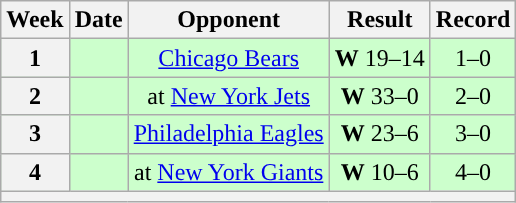<table class="wikitable" style="text-align:center">
<tr>
<th>Week</th>
<th>Date</th>
<th>Opponent</th>
<th>Result</th>
<th>Record</th>
</tr>
<tr style="background:#cfc">
<th>1</th>
<td></td>
<td><a href='#'>Chicago Bears</a></td>
<td><strong>W</strong> 19–14</td>
<td>1–0</td>
</tr>
<tr style="background:#cfc">
<th>2</th>
<td></td>
<td>at <a href='#'>New York Jets</a></td>
<td><strong>W</strong> 33–0</td>
<td>2–0</td>
</tr>
<tr style="background:#cfc">
<th>3</th>
<td></td>
<td><a href='#'>Philadelphia Eagles</a></td>
<td><strong>W</strong> 23–6</td>
<td>3–0</td>
</tr>
<tr style="background:#cfc">
<th>4</th>
<td></td>
<td>at <a href='#'>New York Giants</a></td>
<td><strong>W</strong> 10–6</td>
<td>4–0</td>
</tr>
<tr>
<th colspan="5"></th>
</tr>
</table>
